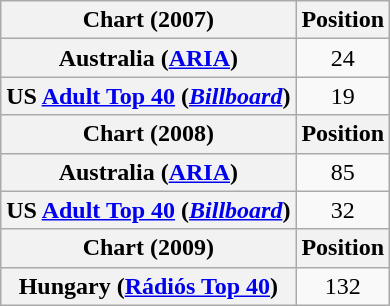<table class="wikitable sortable plainrowheaders">
<tr>
<th>Chart (2007)</th>
<th>Position</th>
</tr>
<tr>
<th scope="row">Australia (<a href='#'>ARIA</a>)</th>
<td style="text-align:center;">24</td>
</tr>
<tr>
<th scope="row">US <a href='#'>Adult Top 40</a> (<em><a href='#'>Billboard</a></em>)</th>
<td style="text-align:center;">19</td>
</tr>
<tr>
<th>Chart (2008)</th>
<th>Position</th>
</tr>
<tr>
<th scope="row">Australia (<a href='#'>ARIA</a>)</th>
<td style="text-align:center;">85</td>
</tr>
<tr>
<th scope="row">US <a href='#'>Adult Top 40</a> (<em><a href='#'>Billboard</a></em>)</th>
<td style="text-align:center;">32</td>
</tr>
<tr>
<th>Chart (2009)</th>
<th>Position</th>
</tr>
<tr>
<th scope="row">Hungary (<a href='#'>Rádiós Top 40</a>)</th>
<td style="text-align:center;">132</td>
</tr>
</table>
